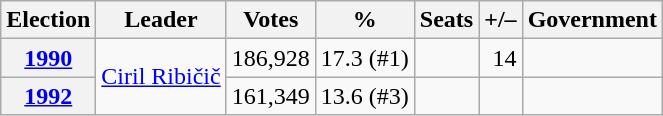<table class="wikitable" style="text-align: right;">
<tr>
<th>Election</th>
<th>Leader</th>
<th>Votes</th>
<th>%</th>
<th>Seats</th>
<th>+/–</th>
<th>Government</th>
</tr>
<tr>
<th><a href='#'>1990</a></th>
<td rowspan="2" align="left"><a href='#'>Ciril Ribičič</a></td>
<td>186,928</td>
<td>17.3 (#1)</td>
<td></td>
<td> 14</td>
<td></td>
</tr>
<tr>
<th><a href='#'>1992</a></th>
<td>161,349</td>
<td>13.6 (#3)</td>
<td></td>
<td></td>
<td></td>
</tr>
</table>
